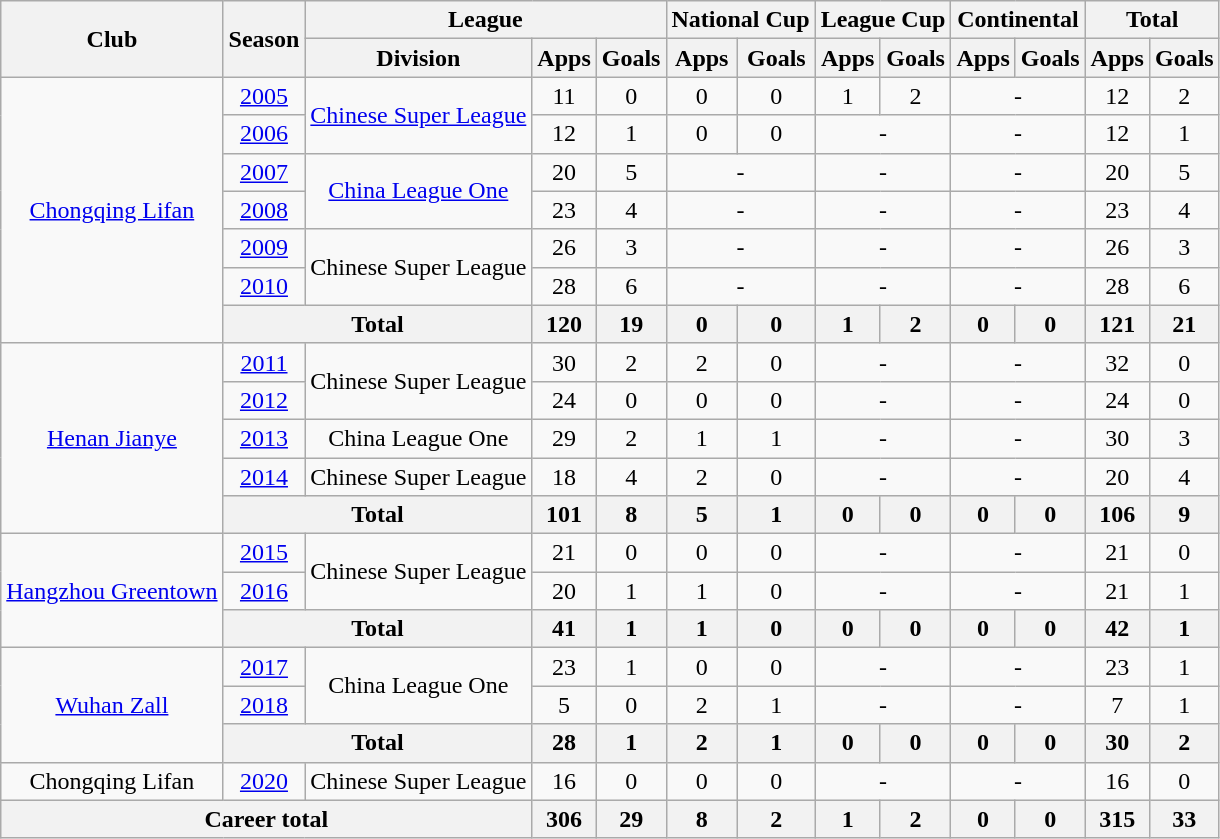<table class="wikitable" style="text-align: center">
<tr>
<th rowspan="2">Club</th>
<th rowspan="2">Season</th>
<th colspan="3">League</th>
<th colspan="2">National Cup</th>
<th colspan="2">League Cup</th>
<th colspan="2">Continental</th>
<th colspan="2">Total</th>
</tr>
<tr>
<th>Division</th>
<th>Apps</th>
<th>Goals</th>
<th>Apps</th>
<th>Goals</th>
<th>Apps</th>
<th>Goals</th>
<th>Apps</th>
<th>Goals</th>
<th>Apps</th>
<th>Goals</th>
</tr>
<tr>
<td rowspan=7><a href='#'>Chongqing Lifan</a></td>
<td><a href='#'>2005</a></td>
<td rowspan="2"><a href='#'>Chinese Super League</a></td>
<td>11</td>
<td>0</td>
<td>0</td>
<td>0</td>
<td>1</td>
<td>2</td>
<td colspan="2">-</td>
<td>12</td>
<td>2</td>
</tr>
<tr>
<td><a href='#'>2006</a></td>
<td>12</td>
<td>1</td>
<td>0</td>
<td>0</td>
<td colspan="2">-</td>
<td colspan="2">-</td>
<td>12</td>
<td>1</td>
</tr>
<tr>
<td><a href='#'>2007</a></td>
<td rowspan="2"><a href='#'>China League One</a></td>
<td>20</td>
<td>5</td>
<td colspan="2">-</td>
<td colspan="2">-</td>
<td colspan="2">-</td>
<td>20</td>
<td>5</td>
</tr>
<tr>
<td><a href='#'>2008</a></td>
<td>23</td>
<td>4</td>
<td colspan="2">-</td>
<td colspan="2">-</td>
<td colspan="2">-</td>
<td>23</td>
<td>4</td>
</tr>
<tr>
<td><a href='#'>2009</a></td>
<td rowspan=2>Chinese Super League</td>
<td>26</td>
<td>3</td>
<td colspan="2">-</td>
<td colspan="2">-</td>
<td colspan="2">-</td>
<td>26</td>
<td>3</td>
</tr>
<tr>
<td><a href='#'>2010</a></td>
<td>28</td>
<td>6</td>
<td colspan="2">-</td>
<td colspan="2">-</td>
<td colspan="2">-</td>
<td>28</td>
<td>6</td>
</tr>
<tr>
<th colspan="2"><strong>Total</strong></th>
<th>120</th>
<th>19</th>
<th>0</th>
<th>0</th>
<th>1</th>
<th>2</th>
<th>0</th>
<th>0</th>
<th>121</th>
<th>21</th>
</tr>
<tr>
<td rowspan=5><a href='#'>Henan Jianye</a></td>
<td><a href='#'>2011</a></td>
<td rowspan=2>Chinese Super League</td>
<td>30</td>
<td>2</td>
<td>2</td>
<td>0</td>
<td colspan="2">-</td>
<td colspan="2">-</td>
<td>32</td>
<td>0</td>
</tr>
<tr>
<td><a href='#'>2012</a></td>
<td>24</td>
<td>0</td>
<td>0</td>
<td>0</td>
<td colspan="2">-</td>
<td colspan="2">-</td>
<td>24</td>
<td>0</td>
</tr>
<tr>
<td><a href='#'>2013</a></td>
<td>China League One</td>
<td>29</td>
<td>2</td>
<td>1</td>
<td>1</td>
<td colspan="2">-</td>
<td colspan="2">-</td>
<td>30</td>
<td>3</td>
</tr>
<tr>
<td><a href='#'>2014</a></td>
<td>Chinese Super League</td>
<td>18</td>
<td>4</td>
<td>2</td>
<td>0</td>
<td colspan="2">-</td>
<td colspan="2">-</td>
<td>20</td>
<td>4</td>
</tr>
<tr>
<th colspan="2"><strong>Total</strong></th>
<th>101</th>
<th>8</th>
<th>5</th>
<th>1</th>
<th>0</th>
<th>0</th>
<th>0</th>
<th>0</th>
<th>106</th>
<th>9</th>
</tr>
<tr>
<td rowspan=3><a href='#'>Hangzhou Greentown</a></td>
<td><a href='#'>2015</a></td>
<td rowspan=2>Chinese Super League</td>
<td>21</td>
<td>0</td>
<td>0</td>
<td>0</td>
<td colspan="2">-</td>
<td colspan="2">-</td>
<td>21</td>
<td>0</td>
</tr>
<tr>
<td><a href='#'>2016</a></td>
<td>20</td>
<td>1</td>
<td>1</td>
<td>0</td>
<td colspan="2">-</td>
<td colspan="2">-</td>
<td>21</td>
<td>1</td>
</tr>
<tr>
<th colspan="2"><strong>Total</strong></th>
<th>41</th>
<th>1</th>
<th>1</th>
<th>0</th>
<th>0</th>
<th>0</th>
<th>0</th>
<th>0</th>
<th>42</th>
<th>1</th>
</tr>
<tr>
<td rowspan=3><a href='#'>Wuhan Zall</a></td>
<td><a href='#'>2017</a></td>
<td rowspan="2">China League One</td>
<td>23</td>
<td>1</td>
<td>0</td>
<td>0</td>
<td colspan="2">-</td>
<td colspan="2">-</td>
<td>23</td>
<td>1</td>
</tr>
<tr>
<td><a href='#'>2018</a></td>
<td>5</td>
<td>0</td>
<td>2</td>
<td>1</td>
<td colspan="2">-</td>
<td colspan="2">-</td>
<td>7</td>
<td>1</td>
</tr>
<tr>
<th colspan="2"><strong>Total</strong></th>
<th>28</th>
<th>1</th>
<th>2</th>
<th>1</th>
<th>0</th>
<th>0</th>
<th>0</th>
<th>0</th>
<th>30</th>
<th>2</th>
</tr>
<tr>
<td>Chongqing Lifan</td>
<td><a href='#'>2020</a></td>
<td>Chinese Super League</td>
<td>16</td>
<td>0</td>
<td>0</td>
<td>0</td>
<td colspan="2">-</td>
<td colspan="2">-</td>
<td>16</td>
<td>0</td>
</tr>
<tr>
<th colspan=3>Career total</th>
<th>306</th>
<th>29</th>
<th>8</th>
<th>2</th>
<th>1</th>
<th>2</th>
<th>0</th>
<th>0</th>
<th>315</th>
<th>33</th>
</tr>
</table>
